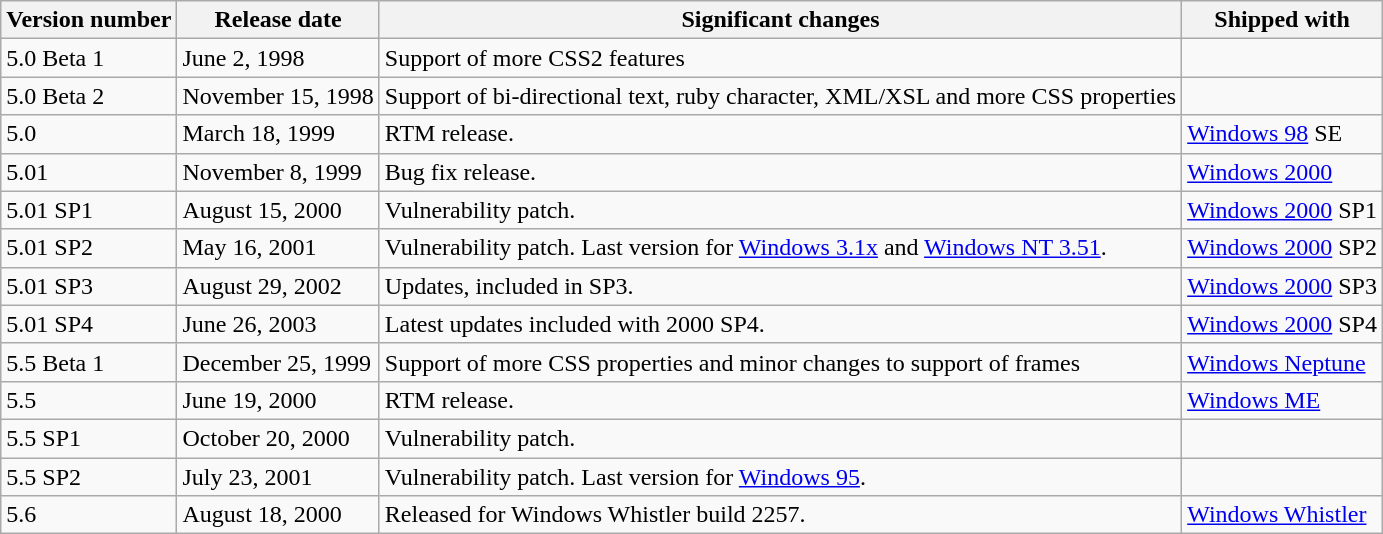<table class="wikitable">
<tr>
<th>Version number</th>
<th>Release date</th>
<th>Significant changes</th>
<th>Shipped with</th>
</tr>
<tr>
<td>5.0 Beta 1</td>
<td>June 2, 1998</td>
<td>Support of more CSS2 features</td>
<td></td>
</tr>
<tr>
<td>5.0 Beta 2</td>
<td>November 15, 1998</td>
<td>Support of bi-directional text, ruby character, XML/XSL and more CSS properties</td>
<td></td>
</tr>
<tr>
<td>5.0</td>
<td>March 18, 1999</td>
<td>RTM release.</td>
<td><a href='#'>Windows 98</a> SE</td>
</tr>
<tr>
<td>5.01</td>
<td>November 8, 1999</td>
<td>Bug fix release.</td>
<td><a href='#'>Windows 2000</a></td>
</tr>
<tr>
<td>5.01 SP1</td>
<td>August 15, 2000</td>
<td>Vulnerability patch.</td>
<td><a href='#'>Windows 2000</a> SP1</td>
</tr>
<tr>
<td>5.01 SP2</td>
<td>May 16, 2001</td>
<td>Vulnerability patch. Last version for <a href='#'>Windows 3.1x</a> and <a href='#'>Windows NT 3.51</a>.</td>
<td><a href='#'>Windows 2000</a> SP2</td>
</tr>
<tr>
<td>5.01 SP3</td>
<td>August 29, 2002</td>
<td>Updates, included in SP3.</td>
<td><a href='#'>Windows 2000</a> SP3</td>
</tr>
<tr>
<td>5.01 SP4</td>
<td>June 26, 2003</td>
<td>Latest updates included with 2000 SP4.</td>
<td><a href='#'>Windows 2000</a> SP4</td>
</tr>
<tr>
<td>5.5 Beta 1</td>
<td>December 25, 1999</td>
<td>Support of more CSS properties and minor changes to support of frames</td>
<td><a href='#'>Windows Neptune</a></td>
</tr>
<tr>
<td>5.5</td>
<td>June 19, 2000</td>
<td>RTM release.</td>
<td><a href='#'>Windows ME</a></td>
</tr>
<tr>
<td>5.5 SP1</td>
<td>October 20, 2000</td>
<td>Vulnerability patch.</td>
<td></td>
</tr>
<tr>
<td>5.5 SP2</td>
<td>July 23, 2001</td>
<td>Vulnerability patch. Last version for <a href='#'>Windows 95</a>.</td>
<td></td>
</tr>
<tr>
<td>5.6</td>
<td>August 18, 2000</td>
<td>Released for Windows Whistler build 2257.</td>
<td><a href='#'>Windows Whistler</a></td>
</tr>
</table>
